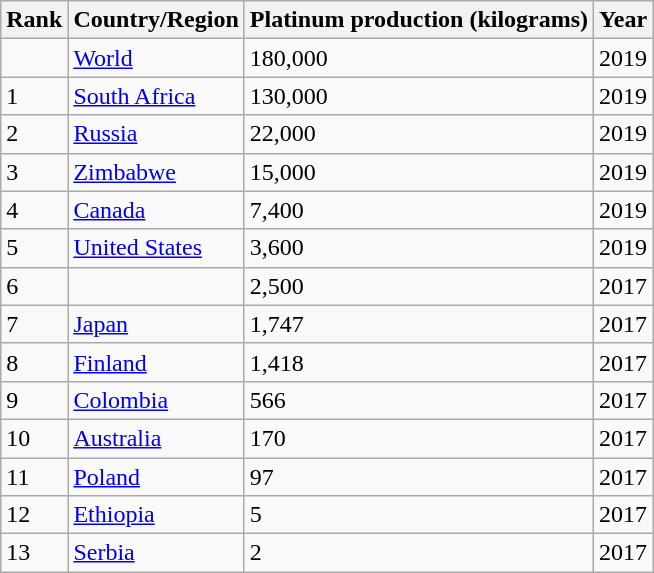<table class="wikitable sortable">
<tr>
<th>Rank</th>
<th>Country/Region</th>
<th>Platinum production (kilograms)</th>
<th>Year</th>
</tr>
<tr>
<td></td>
<td><a href='#'>World</a></td>
<td align="left">180,000</td>
<td>2019</td>
</tr>
<tr>
<td>1</td>
<td> <a href='#'>South Africa</a></td>
<td align="left">130,000</td>
<td>2019</td>
</tr>
<tr>
<td>2</td>
<td> <a href='#'>Russia</a></td>
<td align="left">22,000</td>
<td>2019</td>
</tr>
<tr>
<td>3</td>
<td> <a href='#'>Zimbabwe</a></td>
<td align="left">15,000</td>
<td>2019</td>
</tr>
<tr>
<td>4</td>
<td> <a href='#'>Canada</a></td>
<td align="left">7,400</td>
<td>2019</td>
</tr>
<tr>
<td>5</td>
<td> <a href='#'>United States</a></td>
<td align="left">3,600</td>
<td>2019</td>
</tr>
<tr>
<td>6</td>
<td></td>
<td>2,500</td>
<td>2017</td>
</tr>
<tr>
<td>7</td>
<td> <a href='#'>Japan</a></td>
<td align="left">1,747</td>
<td>2017</td>
</tr>
<tr>
<td>8</td>
<td> <a href='#'>Finland</a></td>
<td align="left">1,418</td>
<td>2017</td>
</tr>
<tr>
<td>9</td>
<td> <a href='#'>Colombia</a></td>
<td align="left">566</td>
<td>2017</td>
</tr>
<tr>
<td>10</td>
<td> <a href='#'>Australia</a></td>
<td align="left">170</td>
<td>2017</td>
</tr>
<tr>
<td>11</td>
<td> <a href='#'>Poland</a></td>
<td align="left">97</td>
<td>2017</td>
</tr>
<tr>
<td>12</td>
<td> <a href='#'>Ethiopia</a></td>
<td align="left">5</td>
<td>2017</td>
</tr>
<tr>
<td>13</td>
<td> <a href='#'>Serbia</a></td>
<td align="left">2</td>
<td>2017</td>
</tr>
</table>
